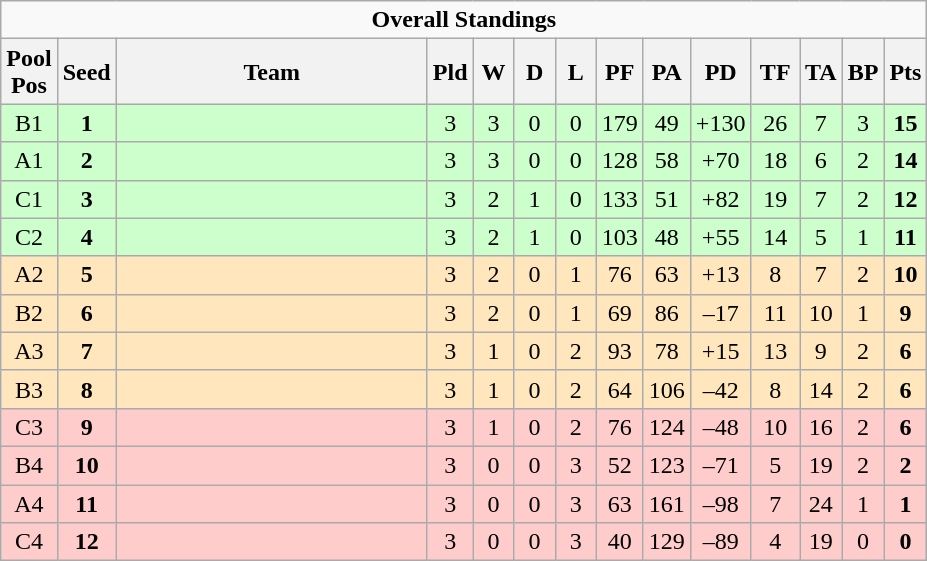<table class="wikitable" style="float:left; margin-right:15px; text-align: center;">
<tr>
<td colspan=15><div><strong>Overall Standings</strong></div></td>
</tr>
<tr>
<th width="20">Pool Pos</th>
<th width="20">Seed</th>
<th width="200">Team</th>
<th width="20">Pld</th>
<th width="20">W</th>
<th width="20">D</th>
<th width="20">L</th>
<th width="20">PF</th>
<th width="20">PA</th>
<th width="32">PD</th>
<th width="25">TF</th>
<th width="20">TA</th>
<th width="20">BP</th>
<th width="20">Pts<br></th>
</tr>
<tr style="background:#ccffcc; text-align:center;">
<td>B1</td>
<td><strong>1</strong></td>
<td align=left></td>
<td>3</td>
<td>3</td>
<td>0</td>
<td>0</td>
<td>179</td>
<td>49</td>
<td>+130</td>
<td>26</td>
<td>7</td>
<td>3</td>
<td><strong>15</strong></td>
</tr>
<tr style="background:#ccffcc; text-align:center;">
<td>A1</td>
<td><strong>2</strong></td>
<td align=left></td>
<td>3</td>
<td>3</td>
<td>0</td>
<td>0</td>
<td>128</td>
<td>58</td>
<td>+70</td>
<td>18</td>
<td>6</td>
<td>2</td>
<td><strong>14</strong></td>
</tr>
<tr style="background:#ccffcc; text-align:center;">
<td>C1</td>
<td><strong>3</strong></td>
<td align=left></td>
<td>3</td>
<td>2</td>
<td>1</td>
<td>0</td>
<td>133</td>
<td>51</td>
<td>+82</td>
<td>19</td>
<td>7</td>
<td>2</td>
<td><strong>12</strong></td>
</tr>
<tr style="background:#ccffcc; text-align:center;">
<td>C2</td>
<td><strong>4</strong></td>
<td align=left></td>
<td>3</td>
<td>2</td>
<td>1</td>
<td>0</td>
<td>103</td>
<td>48</td>
<td>+55</td>
<td>14</td>
<td>5</td>
<td>1</td>
<td><strong>11</strong></td>
</tr>
<tr style="background:#ffe6bd; text-align:center;">
<td>A2</td>
<td><strong>5</strong></td>
<td align=left></td>
<td>3</td>
<td>2</td>
<td>0</td>
<td>1</td>
<td>76</td>
<td>63</td>
<td>+13</td>
<td>8</td>
<td>7</td>
<td>2</td>
<td><strong>10</strong></td>
</tr>
<tr style="background:#ffe6bd; text-align:center;">
<td>B2</td>
<td><strong>6</strong></td>
<td align=left></td>
<td>3</td>
<td>2</td>
<td>0</td>
<td>1</td>
<td>69</td>
<td>86</td>
<td>–17</td>
<td>11</td>
<td>10</td>
<td>1</td>
<td><strong>9</strong></td>
</tr>
<tr style="background:#ffe6bd; text-align:center;">
<td>A3</td>
<td><strong>7</strong></td>
<td align=left></td>
<td>3</td>
<td>1</td>
<td>0</td>
<td>2</td>
<td>93</td>
<td>78</td>
<td>+15</td>
<td>13</td>
<td>9</td>
<td>2</td>
<td><strong>6</strong></td>
</tr>
<tr style="background:#ffe6bd; text-align:center;">
<td>B3</td>
<td><strong>8</strong></td>
<td align=left></td>
<td>3</td>
<td>1</td>
<td>0</td>
<td>2</td>
<td>64</td>
<td>106</td>
<td>–42</td>
<td>8</td>
<td>14</td>
<td>2</td>
<td><strong>6</strong></td>
</tr>
<tr style="background:#fcc; text-align:center;">
<td>C3</td>
<td><strong>9</strong></td>
<td align=left></td>
<td>3</td>
<td>1</td>
<td>0</td>
<td>2</td>
<td>76</td>
<td>124</td>
<td>–48</td>
<td>10</td>
<td>16</td>
<td>2</td>
<td><strong>6</strong></td>
</tr>
<tr style="background:#fcc; text-align:center;">
<td>B4</td>
<td><strong>10</strong></td>
<td align=left></td>
<td>3</td>
<td>0</td>
<td>0</td>
<td>3</td>
<td>52</td>
<td>123</td>
<td>–71</td>
<td>5</td>
<td>19</td>
<td>2</td>
<td><strong>2</strong></td>
</tr>
<tr style="background:#fcc; text-align:center;">
<td>A4</td>
<td><strong>11</strong></td>
<td align=left></td>
<td>3</td>
<td>0</td>
<td>0</td>
<td>3</td>
<td>63</td>
<td>161</td>
<td>–98</td>
<td>7</td>
<td>24</td>
<td>1</td>
<td><strong>1</strong></td>
</tr>
<tr style="background:#fcc; text-align:center;">
<td>C4</td>
<td><strong>12</strong></td>
<td align=left></td>
<td>3</td>
<td>0</td>
<td>0</td>
<td>3</td>
<td>40</td>
<td>129</td>
<td>–89</td>
<td>4</td>
<td>19</td>
<td>0</td>
<td><strong>0</strong></td>
</tr>
</table>
